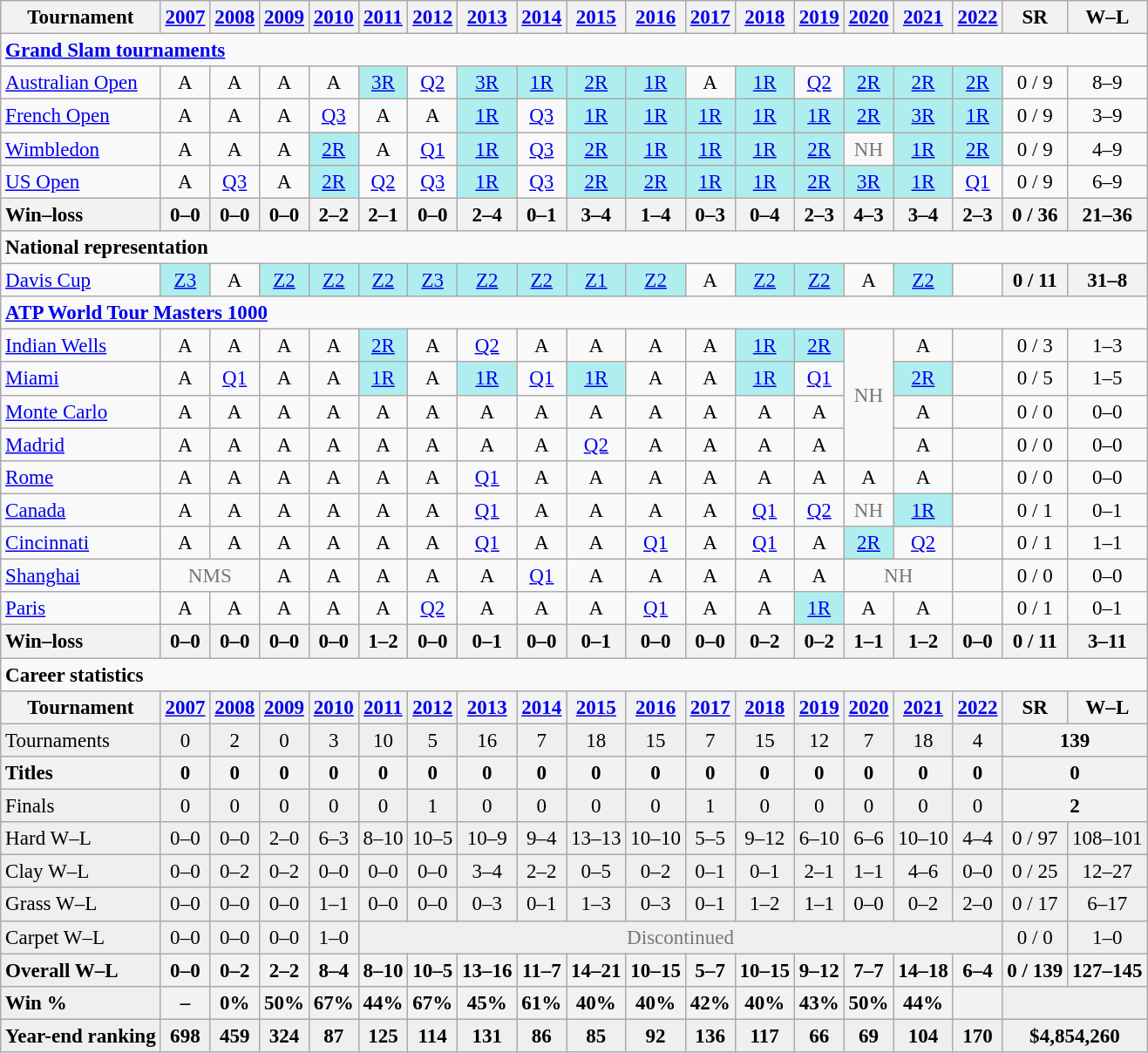<table class=wikitable style=text-align:center;font-size:96%>
<tr>
<th>Tournament</th>
<th><a href='#'>2007</a></th>
<th><a href='#'>2008</a></th>
<th><a href='#'>2009</a></th>
<th><a href='#'>2010</a></th>
<th><a href='#'>2011</a></th>
<th><a href='#'>2012</a></th>
<th><a href='#'>2013</a></th>
<th><a href='#'>2014</a></th>
<th><a href='#'>2015</a></th>
<th><a href='#'>2016</a></th>
<th><a href='#'>2017</a></th>
<th><a href='#'>2018</a></th>
<th><a href='#'>2019</a></th>
<th><a href='#'>2020</a></th>
<th><a href='#'>2021</a></th>
<th><a href='#'>2022</a></th>
<th>SR</th>
<th>W–L</th>
</tr>
<tr>
<td colspan="19" align="left"><a href='#'><strong>Grand Slam tournaments</strong></a></td>
</tr>
<tr>
<td align=left><a href='#'>Australian Open</a></td>
<td>A</td>
<td>A</td>
<td>A</td>
<td>A</td>
<td bgcolor=#afeeee><a href='#'>3R</a></td>
<td><a href='#'>Q2</a></td>
<td bgcolor=#afeeee><a href='#'>3R</a></td>
<td bgcolor=#afeeee><a href='#'>1R</a></td>
<td bgcolor=#afeeee><a href='#'>2R</a></td>
<td bgcolor=#afeeee><a href='#'>1R</a></td>
<td>A</td>
<td bgcolor=#afeeee><a href='#'>1R</a></td>
<td><a href='#'>Q2</a></td>
<td bgcolor=#afeeee><a href='#'>2R</a></td>
<td bgcolor=afeeee><a href='#'>2R</a></td>
<td bgcolor=afeeee><a href='#'>2R</a></td>
<td>0 / 9</td>
<td>8–9</td>
</tr>
<tr>
<td align=left><a href='#'>French Open</a></td>
<td>A</td>
<td>A</td>
<td>A</td>
<td><a href='#'>Q3</a></td>
<td>A</td>
<td>A</td>
<td bgcolor=#afeeee><a href='#'>1R</a></td>
<td><a href='#'>Q3</a></td>
<td bgcolor=#afeeee><a href='#'>1R</a></td>
<td bgcolor=#afeeee><a href='#'>1R</a></td>
<td bgcolor=#afeeee><a href='#'>1R</a></td>
<td bgcolor=#afeeee><a href='#'>1R</a></td>
<td bgcolor=#afeeee><a href='#'>1R</a></td>
<td bgcolor=#afeeee><a href='#'>2R</a></td>
<td bgcolor=#afeeee><a href='#'>3R</a></td>
<td bgcolor=#afeeee><a href='#'>1R</a></td>
<td>0 / 9</td>
<td>3–9</td>
</tr>
<tr>
<td align=left><a href='#'>Wimbledon</a></td>
<td>A</td>
<td>A</td>
<td>A</td>
<td bgcolor=#afeeee><a href='#'>2R</a></td>
<td>A</td>
<td><a href='#'>Q1</a></td>
<td bgcolor=#afeeee><a href='#'>1R</a></td>
<td><a href='#'>Q3</a></td>
<td bgcolor=#afeeee><a href='#'>2R</a></td>
<td bgcolor=#afeeee><a href='#'>1R</a></td>
<td bgcolor=#afeeee><a href='#'>1R</a></td>
<td bgcolor=#afeeee><a href='#'>1R</a></td>
<td bgcolor=#afeeee><a href='#'>2R</a></td>
<td style=color:#767676>NH</td>
<td bgcolor=afeeee><a href='#'>1R</a></td>
<td bgcolor=afeeee><a href='#'>2R</a></td>
<td>0 / 9</td>
<td>4–9</td>
</tr>
<tr>
<td align=left><a href='#'>US Open</a></td>
<td>A</td>
<td><a href='#'>Q3</a></td>
<td>A</td>
<td bgcolor=#afeeee><a href='#'>2R</a></td>
<td><a href='#'>Q2</a></td>
<td><a href='#'>Q3</a></td>
<td bgcolor=#afeeee><a href='#'>1R</a></td>
<td><a href='#'>Q3</a></td>
<td bgcolor=#afeeee><a href='#'>2R</a></td>
<td bgcolor=#afeeee><a href='#'>2R</a></td>
<td bgcolor=#afeeee><a href='#'>1R</a></td>
<td bgcolor=#afeeee><a href='#'>1R</a></td>
<td bgcolor=#afeeee><a href='#'>2R</a></td>
<td bgcolor=#afeeee><a href='#'>3R</a></td>
<td bgcolor=#afeeee><a href='#'>1R</a></td>
<td><a href='#'>Q1</a></td>
<td>0 / 9</td>
<td>6–9</td>
</tr>
<tr>
<th style=text-align:left>Win–loss</th>
<th>0–0</th>
<th>0–0</th>
<th>0–0</th>
<th>2–2</th>
<th>2–1</th>
<th>0–0</th>
<th>2–4</th>
<th>0–1</th>
<th>3–4</th>
<th>1–4</th>
<th>0–3</th>
<th>0–4</th>
<th>2–3</th>
<th>4–3</th>
<th>3–4</th>
<th>2–3</th>
<th>0 / 36</th>
<th>21–36</th>
</tr>
<tr>
<td colspan="19" align="left"><strong>National representation</strong></td>
</tr>
<tr>
<td align=left><a href='#'>Davis Cup</a></td>
<td bgcolor=#afeeee><a href='#'>Z3</a></td>
<td>A</td>
<td bgcolor=#afeeee><a href='#'>Z2</a></td>
<td bgcolor=#afeeee><a href='#'>Z2</a></td>
<td bgcolor=#afeeee><a href='#'>Z2</a></td>
<td bgcolor=#afeeee><a href='#'>Z3</a></td>
<td bgcolor=#afeeee><a href='#'>Z2</a></td>
<td bgcolor=#afeeee><a href='#'>Z2</a></td>
<td bgcolor=#afeeee><a href='#'>Z1</a></td>
<td bgcolor=#afeeee><a href='#'>Z2</a></td>
<td>A</td>
<td bgcolor=#afeeee><a href='#'>Z2</a></td>
<td bgcolor=#afeeee><a href='#'>Z2</a></td>
<td>A</td>
<td bgcolor=#afeeee><a href='#'>Z2</a></td>
<td></td>
<th>0 / 11</th>
<th>31–8</th>
</tr>
<tr>
<td colspan="19" align="left"><strong><a href='#'>ATP World Tour Masters 1000</a></strong></td>
</tr>
<tr>
<td align=left><a href='#'>Indian Wells</a></td>
<td>A</td>
<td>A</td>
<td>A</td>
<td>A</td>
<td bgcolor=#afeeee><a href='#'>2R</a></td>
<td>A</td>
<td><a href='#'>Q2</a></td>
<td>A</td>
<td>A</td>
<td>A</td>
<td>A</td>
<td bgcolor=#afeeee><a href='#'>1R</a></td>
<td bgcolor=#afeeee><a href='#'>2R</a></td>
<td rowspan="4" style="color:#767676">NH</td>
<td>A</td>
<td></td>
<td>0 / 3</td>
<td>1–3</td>
</tr>
<tr>
<td align=left><a href='#'>Miami</a></td>
<td>A</td>
<td><a href='#'>Q1</a></td>
<td>A</td>
<td>A</td>
<td bgcolor=#afeeee><a href='#'>1R</a></td>
<td>A</td>
<td bgcolor=#afeeee><a href='#'>1R</a></td>
<td><a href='#'>Q1</a></td>
<td bgcolor=#afeeee><a href='#'>1R</a></td>
<td>A</td>
<td>A</td>
<td bgcolor=#afeeee><a href='#'>1R</a></td>
<td><a href='#'>Q1</a></td>
<td bgcolor=#afeeee><a href='#'>2R</a></td>
<td></td>
<td>0 / 5</td>
<td>1–5</td>
</tr>
<tr>
<td align=left><a href='#'>Monte Carlo</a></td>
<td>A</td>
<td>A</td>
<td>A</td>
<td>A</td>
<td>A</td>
<td>A</td>
<td>A</td>
<td>A</td>
<td>A</td>
<td>A</td>
<td>A</td>
<td>A</td>
<td>A</td>
<td>A</td>
<td></td>
<td>0 / 0</td>
<td>0–0</td>
</tr>
<tr>
<td align=left><a href='#'>Madrid</a></td>
<td>A</td>
<td>A</td>
<td>A</td>
<td>A</td>
<td>A</td>
<td>A</td>
<td>A</td>
<td>A</td>
<td><a href='#'>Q2</a></td>
<td>A</td>
<td>A</td>
<td>A</td>
<td>A</td>
<td>A</td>
<td></td>
<td>0 / 0</td>
<td>0–0</td>
</tr>
<tr>
<td align=left><a href='#'>Rome</a></td>
<td>A</td>
<td>A</td>
<td>A</td>
<td>A</td>
<td>A</td>
<td>A</td>
<td><a href='#'>Q1</a></td>
<td>A</td>
<td>A</td>
<td>A</td>
<td>A</td>
<td>A</td>
<td>A</td>
<td>A</td>
<td>A</td>
<td></td>
<td>0 / 0</td>
<td>0–0</td>
</tr>
<tr>
<td align=left><a href='#'>Canada</a></td>
<td>A</td>
<td>A</td>
<td>A</td>
<td>A</td>
<td>A</td>
<td>A</td>
<td><a href='#'>Q1</a></td>
<td>A</td>
<td>A</td>
<td>A</td>
<td>A</td>
<td><a href='#'>Q1</a></td>
<td><a href='#'>Q2</a></td>
<td style=color:#767676>NH</td>
<td bgcolor=#afeeee><a href='#'>1R</a></td>
<td></td>
<td>0 / 1</td>
<td>0–1</td>
</tr>
<tr>
<td align=left><a href='#'>Cincinnati</a></td>
<td>A</td>
<td>A</td>
<td>A</td>
<td>A</td>
<td>A</td>
<td>A</td>
<td><a href='#'>Q1</a></td>
<td>A</td>
<td>A</td>
<td><a href='#'>Q1</a></td>
<td>A</td>
<td><a href='#'>Q1</a></td>
<td>A</td>
<td bgcolor=afeeee><a href='#'>2R</a></td>
<td><a href='#'>Q2</a></td>
<td></td>
<td>0 / 1</td>
<td>1–1</td>
</tr>
<tr>
<td align=left><a href='#'>Shanghai</a></td>
<td colspan="2" style="color:#767676">NMS</td>
<td>A</td>
<td>A</td>
<td>A</td>
<td>A</td>
<td>A</td>
<td><a href='#'>Q1</a></td>
<td>A</td>
<td>A</td>
<td>A</td>
<td>A</td>
<td>A</td>
<td colspan="2" style="color:#767676">NH</td>
<td></td>
<td>0 / 0</td>
<td>0–0</td>
</tr>
<tr>
<td align=left><a href='#'>Paris</a></td>
<td>A</td>
<td>A</td>
<td>A</td>
<td>A</td>
<td>A</td>
<td><a href='#'>Q2</a></td>
<td>A</td>
<td>A</td>
<td>A</td>
<td><a href='#'>Q1</a></td>
<td>A</td>
<td>A</td>
<td bgcolor=afeeee><a href='#'>1R</a></td>
<td>A</td>
<td>A</td>
<td></td>
<td>0 / 1</td>
<td>0–1</td>
</tr>
<tr>
<th style=text-align:left>Win–loss</th>
<th>0–0</th>
<th>0–0</th>
<th>0–0</th>
<th>0–0</th>
<th>1–2</th>
<th>0–0</th>
<th>0–1</th>
<th>0–0</th>
<th>0–1</th>
<th>0–0</th>
<th>0–0</th>
<th>0–2</th>
<th>0–2</th>
<th>1–1</th>
<th>1–2</th>
<th>0–0</th>
<th>0 / 11</th>
<th>3–11</th>
</tr>
<tr>
<td colspan="19" align="left"><strong>Career statistics</strong></td>
</tr>
<tr>
<th>Tournament</th>
<th><a href='#'>2007</a></th>
<th><a href='#'>2008</a></th>
<th><a href='#'>2009</a></th>
<th><a href='#'>2010</a></th>
<th><a href='#'>2011</a></th>
<th><a href='#'>2012</a></th>
<th><a href='#'>2013</a></th>
<th><a href='#'>2014</a></th>
<th><a href='#'>2015</a></th>
<th><a href='#'>2016</a></th>
<th><a href='#'>2017</a></th>
<th><a href='#'>2018</a></th>
<th><a href='#'>2019</a></th>
<th><a href='#'>2020</a></th>
<th><a href='#'>2021</a></th>
<th><a href='#'>2022</a></th>
<th>SR</th>
<th>W–L</th>
</tr>
<tr bgcolor=efefef>
<td align=left>Tournaments</td>
<td>0</td>
<td>2</td>
<td>0</td>
<td>3</td>
<td>10</td>
<td>5</td>
<td>16</td>
<td>7</td>
<td>18</td>
<td>15</td>
<td>7</td>
<td>15</td>
<td>12</td>
<td>7</td>
<td>18</td>
<td>4</td>
<th colspan=2>139</th>
</tr>
<tr bgcolor=efefef>
<th style=text-align:left>Titles</th>
<th>0</th>
<th>0</th>
<th>0</th>
<th>0</th>
<th>0</th>
<th>0</th>
<th>0</th>
<th>0</th>
<th>0</th>
<th>0</th>
<th>0</th>
<th>0</th>
<th>0</th>
<th>0</th>
<th>0</th>
<th>0</th>
<th colspan=2>0</th>
</tr>
<tr bgcolor=efefef>
<td align=left>Finals</td>
<td>0</td>
<td>0</td>
<td>0</td>
<td>0</td>
<td>0</td>
<td>1</td>
<td>0</td>
<td>0</td>
<td>0</td>
<td>0</td>
<td>1</td>
<td>0</td>
<td>0</td>
<td>0</td>
<td>0</td>
<td>0</td>
<th colspan=2>2</th>
</tr>
<tr style=background:#efefef>
<td style=text-align:left>Hard W–L</td>
<td>0–0</td>
<td>0–0</td>
<td>2–0</td>
<td>6–3</td>
<td>8–10</td>
<td>10–5</td>
<td>10–9</td>
<td>9–4</td>
<td>13–13</td>
<td>10–10</td>
<td>5–5</td>
<td>9–12</td>
<td>6–10</td>
<td>6–6</td>
<td>10–10</td>
<td>4–4</td>
<td>0 / 97</td>
<td>108–101</td>
</tr>
<tr style=background:#efefef>
<td style=text-align:left>Clay W–L</td>
<td>0–0</td>
<td>0–2</td>
<td>0–2</td>
<td>0–0</td>
<td>0–0</td>
<td>0–0</td>
<td>3–4</td>
<td>2–2</td>
<td>0–5</td>
<td>0–2</td>
<td>0–1</td>
<td>0–1</td>
<td>2–1</td>
<td>1–1</td>
<td>4–6</td>
<td>0–0</td>
<td>0 / 25</td>
<td>12–27</td>
</tr>
<tr style=background:#efefef>
<td style=text-align:left>Grass W–L</td>
<td>0–0</td>
<td>0–0</td>
<td>0–0</td>
<td>1–1</td>
<td>0–0</td>
<td>0–0</td>
<td>0–3</td>
<td>0–1</td>
<td>1–3</td>
<td>0–3</td>
<td>0–1</td>
<td>1–2</td>
<td>1–1</td>
<td>0–0</td>
<td>0–2</td>
<td>2–0</td>
<td>0 / 17</td>
<td>6–17</td>
</tr>
<tr style=background:#efefef>
<td style=text-align:left>Carpet W–L</td>
<td>0–0</td>
<td>0–0</td>
<td>0–0</td>
<td>1–0</td>
<td colspan=12 style=color:#767676>Discontinued</td>
<td>0 / 0</td>
<td>1–0</td>
</tr>
<tr style=font-weight:bold;background:#efefef>
<td style=text-align:left>Overall W–L</td>
<th>0–0</th>
<th>0–2</th>
<th>2–2</th>
<th>8–4</th>
<th>8–10</th>
<th>10–5</th>
<th>13–16</th>
<th>11–7</th>
<th>14–21</th>
<th>10–15</th>
<th>5–7</th>
<th>10–15</th>
<th>9–12</th>
<th>7–7</th>
<th>14–18</th>
<th>6–4</th>
<th>0 / 139</th>
<th>127–145</th>
</tr>
<tr style=font-weight:bold;background:#efefef>
<td style=text-align:left>Win %</td>
<th>–</th>
<th>0%</th>
<th>50%</th>
<th>67%</th>
<th>44%</th>
<th>67%</th>
<th>45%</th>
<th>61%</th>
<th>40%</th>
<th>40%</th>
<th>42%</th>
<th>40%</th>
<th>43%</th>
<th>50%</th>
<th>44%</th>
<th></th>
<td colspan=2></td>
</tr>
<tr style=font-weight:bold;background:#efefef>
<td style=text-align:left>Year-end ranking</td>
<td>698</td>
<td>459</td>
<td>324</td>
<td>87</td>
<td>125</td>
<td>114</td>
<td>131</td>
<td>86</td>
<td>85</td>
<td>92</td>
<td>136</td>
<td>117</td>
<td>66</td>
<td>69</td>
<td>104</td>
<td>170</td>
<td colspan=2>$4,854,260</td>
</tr>
</table>
